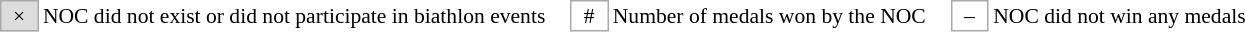<table style="font-size:90%">
<tr>
<td style="border:1px solid #aaa; background-color:#ddd; width:1.5em; text-align:center;">×</td>
<td style="padding-right:1em;">NOC did not exist or did not participate in biathlon events</td>
<td style="border:1px solid #aaa; width:1.5em; text-align:center;">#</td>
<td style="padding-right:1em;">Number of medals won by the NOC</td>
<td style="border:1px solid #aaa; width:1.5em; text-align:center;">–</td>
<td style="padding-right:1em;">NOC did not win any medals</td>
</tr>
</table>
